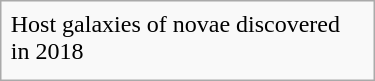<table class="infobox" style="width: 250px;">
<tr>
<td>Host galaxies of novae discovered in 2018</td>
</tr>
<tr>
<td></td>
</tr>
</table>
